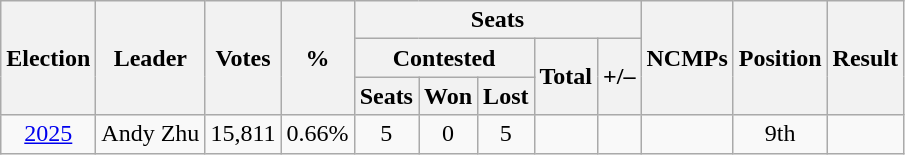<table class="wikitable" style="text-align: center;">
<tr>
<th rowspan="3">Election</th>
<th rowspan="3">Leader</th>
<th rowspan="3">Votes</th>
<th rowspan="3">%</th>
<th colspan="5">Seats</th>
<th rowspan="3">NCMPs</th>
<th rowspan="3">Position</th>
<th rowspan="3">Result</th>
</tr>
<tr>
<th colspan="3">Contested</th>
<th rowspan="2">Total</th>
<th rowspan="2">+/–</th>
</tr>
<tr>
<th>Seats</th>
<th>Won</th>
<th>Lost</th>
</tr>
<tr>
<td><a href='#'>2025</a></td>
<td>Andy Zhu</td>
<td>15,811</td>
<td>0.66%</td>
<td>5</td>
<td>0</td>
<td>5</td>
<td></td>
<td></td>
<td></td>
<td>9th</td>
<td></td>
</tr>
</table>
